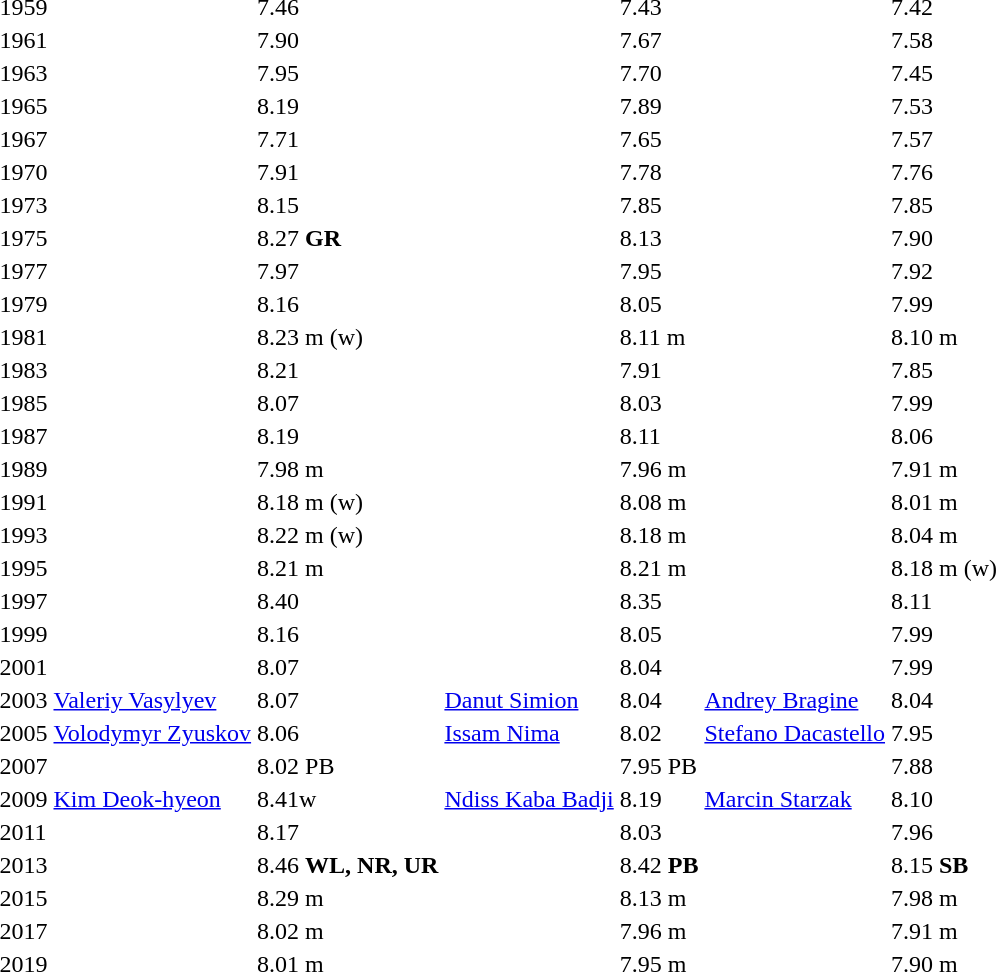<table>
<tr>
<td>1959</td>
<td></td>
<td>7.46</td>
<td></td>
<td>7.43</td>
<td></td>
<td>7.42</td>
</tr>
<tr>
<td>1961</td>
<td></td>
<td>7.90</td>
<td></td>
<td>7.67</td>
<td></td>
<td>7.58</td>
</tr>
<tr>
<td>1963</td>
<td></td>
<td>7.95</td>
<td></td>
<td>7.70</td>
<td></td>
<td>7.45</td>
</tr>
<tr>
<td>1965</td>
<td></td>
<td>8.19</td>
<td></td>
<td>7.89</td>
<td></td>
<td>7.53</td>
</tr>
<tr>
<td>1967</td>
<td></td>
<td>7.71</td>
<td></td>
<td>7.65</td>
<td></td>
<td>7.57</td>
</tr>
<tr>
<td>1970</td>
<td></td>
<td>7.91</td>
<td></td>
<td>7.78</td>
<td></td>
<td>7.76</td>
</tr>
<tr>
<td>1973</td>
<td></td>
<td>8.15</td>
<td></td>
<td>7.85</td>
<td></td>
<td>7.85</td>
</tr>
<tr>
<td>1975</td>
<td></td>
<td>8.27 <strong>GR</strong></td>
<td></td>
<td>8.13</td>
<td></td>
<td>7.90</td>
</tr>
<tr>
<td>1977</td>
<td></td>
<td>7.97</td>
<td></td>
<td>7.95</td>
<td></td>
<td>7.92</td>
</tr>
<tr>
<td>1979</td>
<td></td>
<td>8.16</td>
<td></td>
<td>8.05</td>
<td></td>
<td>7.99</td>
</tr>
<tr>
<td>1981</td>
<td></td>
<td>8.23 m (w)</td>
<td></td>
<td>8.11 m</td>
<td></td>
<td>8.10 m</td>
</tr>
<tr>
<td>1983</td>
<td></td>
<td>8.21</td>
<td></td>
<td>7.91</td>
<td></td>
<td>7.85</td>
</tr>
<tr>
<td>1985</td>
<td></td>
<td>8.07</td>
<td></td>
<td>8.03</td>
<td></td>
<td>7.99</td>
</tr>
<tr>
<td>1987</td>
<td></td>
<td>8.19</td>
<td></td>
<td>8.11</td>
<td></td>
<td>8.06</td>
</tr>
<tr>
<td>1989</td>
<td></td>
<td>7.98 m</td>
<td></td>
<td>7.96 m</td>
<td></td>
<td>7.91 m</td>
</tr>
<tr>
<td>1991</td>
<td></td>
<td>8.18 m (w)</td>
<td></td>
<td>8.08 m</td>
<td></td>
<td>8.01 m</td>
</tr>
<tr>
<td>1993</td>
<td></td>
<td>8.22 m (w)</td>
<td></td>
<td>8.18 m</td>
<td></td>
<td>8.04 m</td>
</tr>
<tr>
<td>1995</td>
<td></td>
<td>8.21 m</td>
<td></td>
<td>8.21 m</td>
<td></td>
<td>8.18 m (w)</td>
</tr>
<tr>
<td>1997</td>
<td></td>
<td>8.40</td>
<td></td>
<td>8.35</td>
<td></td>
<td>8.11</td>
</tr>
<tr>
<td>1999</td>
<td></td>
<td>8.16</td>
<td></td>
<td>8.05</td>
<td></td>
<td>7.99</td>
</tr>
<tr>
<td>2001</td>
<td></td>
<td>8.07</td>
<td></td>
<td>8.04</td>
<td></td>
<td>7.99</td>
</tr>
<tr>
<td>2003</td>
<td><a href='#'>Valeriy Vasylyev</a><br> </td>
<td>8.07</td>
<td><a href='#'>Danut Simion</a><br> </td>
<td>8.04</td>
<td><a href='#'>Andrey Bragine</a><br> </td>
<td>8.04</td>
</tr>
<tr>
<td>2005<br></td>
<td><a href='#'>Volodymyr Zyuskov</a><br> </td>
<td>8.06</td>
<td><a href='#'>Issam Nima</a><br> </td>
<td>8.02</td>
<td><a href='#'>Stefano Dacastello</a><br> </td>
<td>7.95</td>
</tr>
<tr>
<td>2007<br></td>
<td></td>
<td>8.02 PB</td>
<td></td>
<td>7.95 PB</td>
<td></td>
<td>7.88</td>
</tr>
<tr>
<td>2009<br></td>
<td><a href='#'>Kim Deok-hyeon</a><br> </td>
<td>8.41w</td>
<td><a href='#'>Ndiss Kaba Badji</a><br> </td>
<td>8.19</td>
<td><a href='#'>Marcin Starzak</a><br> </td>
<td>8.10</td>
</tr>
<tr>
<td>2011<br></td>
<td></td>
<td>8.17</td>
<td></td>
<td>8.03</td>
<td></td>
<td>7.96</td>
</tr>
<tr>
<td>2013<br></td>
<td></td>
<td>8.46 <strong>WL, NR, UR</strong></td>
<td></td>
<td>8.42 <strong>PB</strong></td>
<td></td>
<td>8.15 <strong>SB</strong></td>
</tr>
<tr>
<td>2015<br></td>
<td></td>
<td>8.29 m</td>
<td></td>
<td>8.13 m</td>
<td></td>
<td>7.98 m</td>
</tr>
<tr>
<td>2017<br></td>
<td></td>
<td>8.02 m</td>
<td></td>
<td>7.96 m</td>
<td></td>
<td>7.91 m</td>
</tr>
<tr>
<td>2019<br></td>
<td></td>
<td>8.01 m</td>
<td></td>
<td>7.95 m</td>
<td></td>
<td>7.90 m</td>
</tr>
</table>
